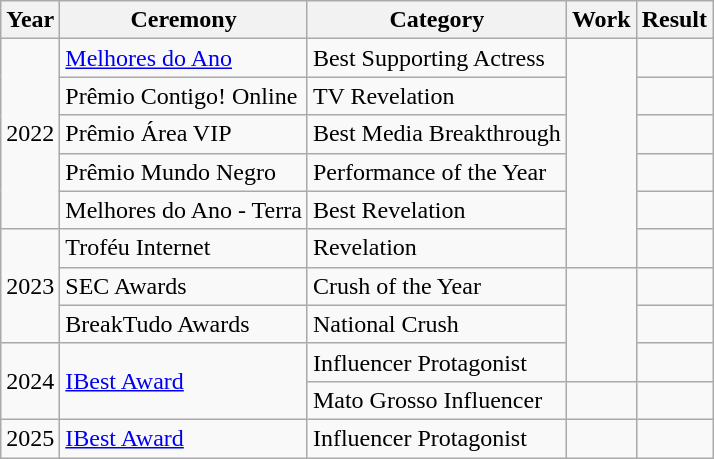<table class="wikitable">
<tr>
<th>Year</th>
<th>Ceremony</th>
<th>Category</th>
<th>Work</th>
<th>Result</th>
</tr>
<tr>
<td rowspan="5">2022</td>
<td><a href='#'>Melhores do Ano</a></td>
<td>Best Supporting Actress</td>
<td rowspan="6"></td>
<td></td>
</tr>
<tr>
<td>Prêmio Contigo! Online</td>
<td>TV Revelation</td>
<td></td>
</tr>
<tr>
<td>Prêmio Área VIP</td>
<td>Best Media Breakthrough</td>
<td></td>
</tr>
<tr>
<td>Prêmio Mundo Negro</td>
<td>Performance of the Year</td>
<td></td>
</tr>
<tr>
<td>Melhores do Ano - Terra</td>
<td>Best Revelation</td>
<td></td>
</tr>
<tr>
<td rowspan="3">2023</td>
<td>Troféu Internet</td>
<td>Revelation</td>
<td></td>
</tr>
<tr>
<td>SEC Awards</td>
<td>Crush of the Year</td>
<td rowspan="3"></td>
<td></td>
</tr>
<tr>
<td>BreakTudo Awards</td>
<td>National Crush</td>
<td></td>
</tr>
<tr>
<td rowspan="2">2024</td>
<td rowspan="2"><a href='#'>IBest Award</a></td>
<td>Influencer Protagonist</td>
<td></td>
</tr>
<tr>
<td>Mato Grosso Influencer</td>
<td></td>
<td></td>
</tr>
<tr>
<td>2025</td>
<td><a href='#'>IBest Award</a></td>
<td>Influencer Protagonist</td>
<td></td>
<td></td>
</tr>
</table>
